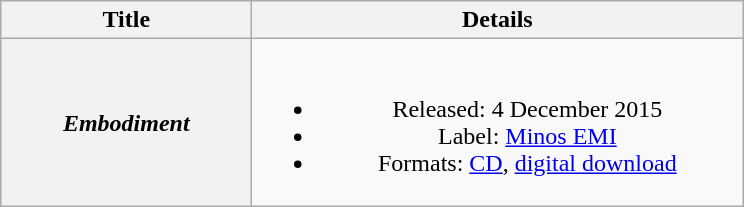<table class="wikitable plainrowheaders" style="text-align:center">
<tr>
<th scope="col" style="width:10em">Title</th>
<th scope="col" style="width:20em">Details</th>
</tr>
<tr>
<th scope="row"><em>Embodiment</em></th>
<td><br><ul><li>Released: 4 December 2015</li><li>Label: <a href='#'>Minos EMI</a></li><li>Formats: <a href='#'>CD</a>, <a href='#'>digital download</a></li></ul></td>
</tr>
</table>
